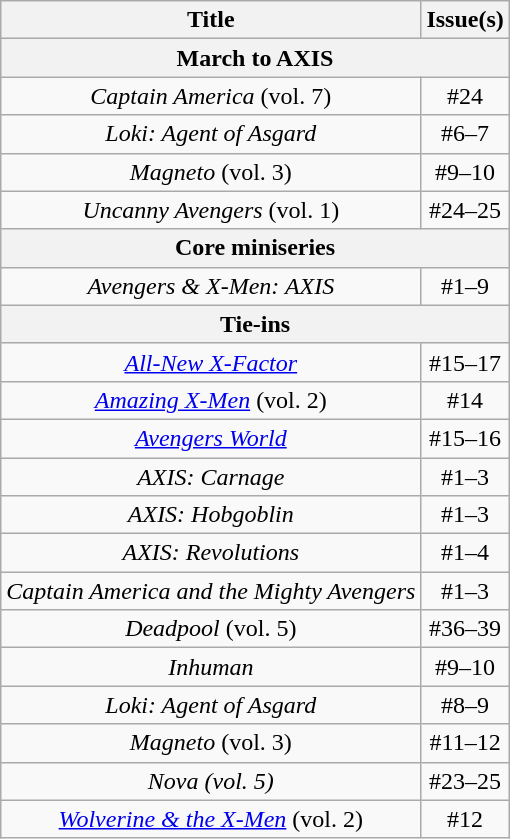<table class="wikitable" style="text-align:center; width:auto;">
<tr>
<th>Title</th>
<th>Issue(s)</th>
</tr>
<tr>
<th colspan="2">March to AXIS</th>
</tr>
<tr>
<td><em>Captain America</em> (vol. 7)</td>
<td>#24</td>
</tr>
<tr>
<td><em>Loki: Agent of Asgard</em></td>
<td>#6–7</td>
</tr>
<tr>
<td><em>Magneto</em> (vol. 3)</td>
<td>#9–10</td>
</tr>
<tr>
<td><em>Uncanny Avengers</em> (vol. 1)</td>
<td>#24–25</td>
</tr>
<tr>
<th colspan="2">Core miniseries</th>
</tr>
<tr>
<td><em>Avengers & X-Men: AXIS</em></td>
<td>#1–9</td>
</tr>
<tr>
<th colspan="2">Tie-ins</th>
</tr>
<tr>
<td><em><a href='#'>All-New X-Factor</a></em></td>
<td>#15–17</td>
</tr>
<tr>
<td><em><a href='#'>Amazing X-Men</a></em> (vol. 2)</td>
<td>#14</td>
</tr>
<tr>
<td><em><a href='#'>Avengers World</a></em></td>
<td>#15–16</td>
</tr>
<tr>
<td><em>AXIS: Carnage</em></td>
<td>#1–3</td>
</tr>
<tr>
<td><em>AXIS: Hobgoblin</em></td>
<td>#1–3</td>
</tr>
<tr>
<td><em>AXIS: Revolutions</em></td>
<td>#1–4</td>
</tr>
<tr>
<td><em>Captain America and the Mighty Avengers</em></td>
<td>#1–3</td>
</tr>
<tr>
<td><em>Deadpool</em> (vol. 5)</td>
<td>#36–39</td>
</tr>
<tr>
<td><em>Inhuman</em></td>
<td>#9–10</td>
</tr>
<tr>
<td><em>Loki: Agent of Asgard</em></td>
<td>#8–9</td>
</tr>
<tr>
<td><em>Magneto</em> (vol. 3)</td>
<td>#11–12</td>
</tr>
<tr>
<td><em>Nova (vol. 5)</em></td>
<td>#23–25</td>
</tr>
<tr>
<td><em><a href='#'>Wolverine & the X-Men</a></em> (vol. 2)</td>
<td>#12</td>
</tr>
</table>
